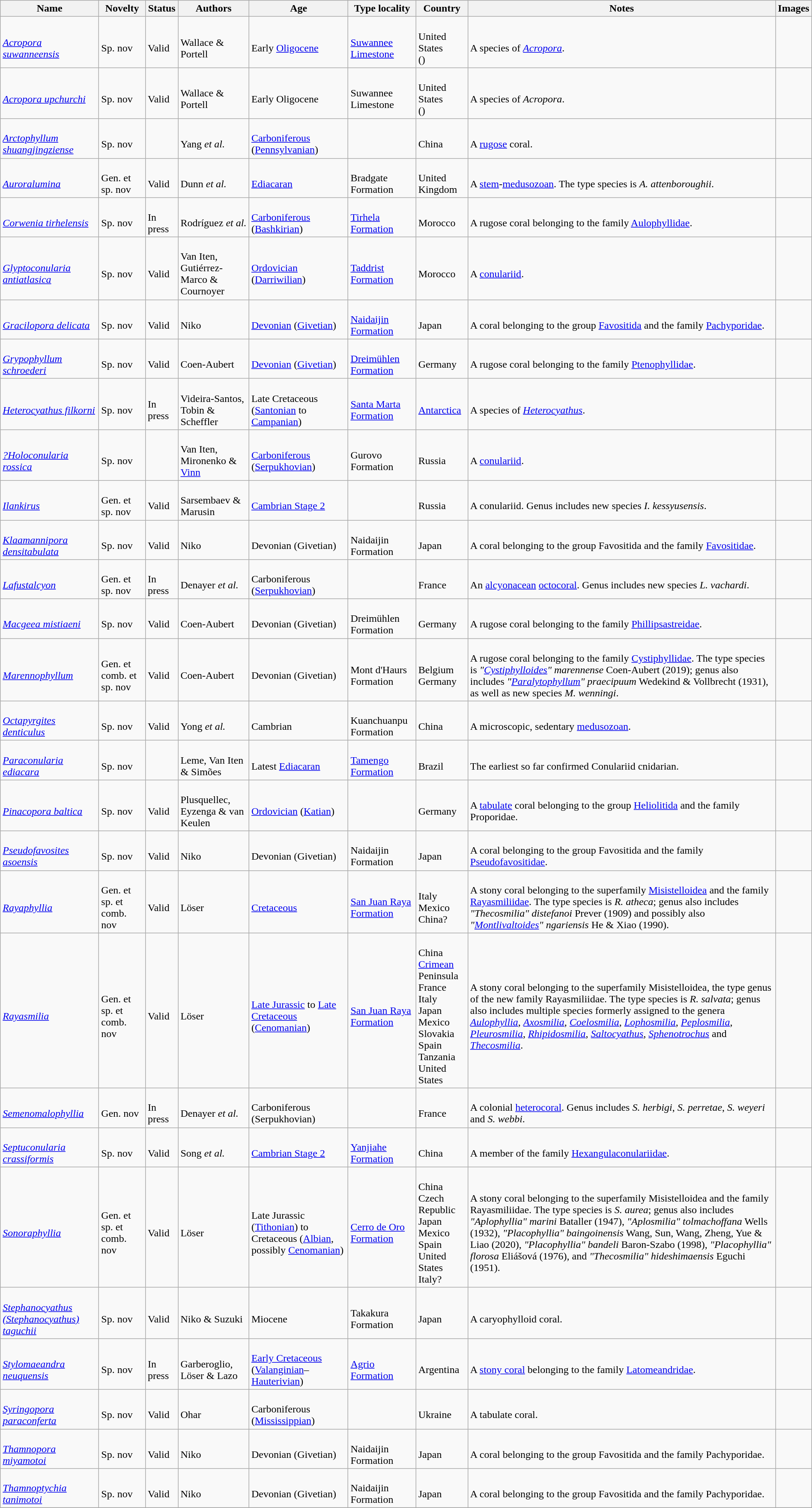<table class="wikitable sortable" align="center" width="100%">
<tr>
<th>Name</th>
<th>Novelty</th>
<th>Status</th>
<th>Authors</th>
<th>Age</th>
<th>Type locality</th>
<th>Country</th>
<th>Notes</th>
<th>Images</th>
</tr>
<tr>
<td><br><em><a href='#'>Acropora suwanneensis</a></em></td>
<td><br>Sp. nov</td>
<td><br>Valid</td>
<td><br>Wallace & Portell</td>
<td><br>Early <a href='#'>Oligocene</a></td>
<td><br><a href='#'>Suwannee Limestone</a></td>
<td><br>United States<br>()</td>
<td><br>A species of <em><a href='#'>Acropora</a></em>.</td>
<td></td>
</tr>
<tr>
<td><br><em><a href='#'>Acropora upchurchi</a></em></td>
<td><br>Sp. nov</td>
<td><br>Valid</td>
<td><br>Wallace & Portell</td>
<td><br>Early Oligocene</td>
<td><br>Suwannee Limestone</td>
<td><br>United States<br>()</td>
<td><br>A species of <em>Acropora</em>.</td>
<td></td>
</tr>
<tr>
<td><br><em><a href='#'>Arctophyllum shuangjingziense</a></em></td>
<td><br>Sp. nov</td>
<td></td>
<td><br>Yang <em>et al.</em></td>
<td><br><a href='#'>Carboniferous</a> (<a href='#'>Pennsylvanian</a>)</td>
<td></td>
<td><br>China</td>
<td><br>A <a href='#'>rugose</a> coral.</td>
<td></td>
</tr>
<tr>
<td><br><em><a href='#'>Auroralumina</a></em></td>
<td><br>Gen. et sp. nov</td>
<td><br>Valid</td>
<td><br>Dunn <em>et al.</em></td>
<td><br><a href='#'>Ediacaran</a></td>
<td><br>Bradgate Formation</td>
<td><br>United Kingdom</td>
<td><br>A <a href='#'>stem</a>-<a href='#'>medusozoan</a>. The type species is <em>A. attenboroughii</em>.</td>
<td></td>
</tr>
<tr>
<td><br><em><a href='#'>Corwenia tirhelensis</a></em></td>
<td><br>Sp. nov</td>
<td><br>In press</td>
<td><br>Rodríguez <em>et al.</em></td>
<td><br><a href='#'>Carboniferous</a> (<a href='#'>Bashkirian</a>)</td>
<td><br><a href='#'>Tirhela Formation</a></td>
<td><br>Morocco</td>
<td><br>A rugose coral belonging to the family <a href='#'>Aulophyllidae</a>.</td>
<td></td>
</tr>
<tr>
<td><br><em><a href='#'>Glyptoconularia antiatlasica</a></em></td>
<td><br>Sp. nov</td>
<td><br>Valid</td>
<td><br>Van Iten, Gutiérrez-Marco & Cournoyer</td>
<td><br><a href='#'>Ordovician</a> (<a href='#'>Darriwilian</a>)</td>
<td><br><a href='#'>Taddrist Formation</a></td>
<td><br>Morocco</td>
<td><br>A <a href='#'>conulariid</a>.</td>
<td></td>
</tr>
<tr>
<td><br><em><a href='#'>Gracilopora delicata</a></em></td>
<td><br>Sp. nov</td>
<td><br>Valid</td>
<td><br>Niko</td>
<td><br><a href='#'>Devonian</a> (<a href='#'>Givetian</a>)</td>
<td><br><a href='#'>Naidaijin Formation</a></td>
<td><br>Japan</td>
<td><br>A coral belonging to the group <a href='#'>Favositida</a> and the family <a href='#'>Pachyporidae</a>.</td>
<td></td>
</tr>
<tr>
<td><br><em><a href='#'>Grypophyllum schroederi</a></em></td>
<td><br>Sp. nov</td>
<td><br>Valid</td>
<td><br>Coen-Aubert</td>
<td><br><a href='#'>Devonian</a> (<a href='#'>Givetian</a>)</td>
<td><br><a href='#'>Dreimühlen Formation</a></td>
<td><br>Germany</td>
<td><br>A rugose coral belonging to the family <a href='#'>Ptenophyllidae</a>.</td>
<td></td>
</tr>
<tr>
<td><br><em><a href='#'>Heterocyathus filkorni</a></em></td>
<td><br>Sp. nov</td>
<td><br>In press</td>
<td><br>Videira-Santos, Tobin & Scheffler</td>
<td><br>Late Cretaceous (<a href='#'>Santonian</a> to <a href='#'>Campanian</a>)</td>
<td><br><a href='#'>Santa Marta Formation</a></td>
<td><br><a href='#'>Antarctica</a></td>
<td><br>A species of <em><a href='#'>Heterocyathus</a></em>.</td>
<td></td>
</tr>
<tr>
<td><br><em><a href='#'>?Holoconularia rossica</a></em></td>
<td><br>Sp. nov</td>
<td></td>
<td><br>Van Iten, Mironenko & <a href='#'>Vinn</a></td>
<td><br><a href='#'>Carboniferous</a> (<a href='#'>Serpukhovian</a>)</td>
<td><br>Gurovo Formation</td>
<td><br>Russia</td>
<td><br>A <a href='#'>conulariid</a>.</td>
<td></td>
</tr>
<tr>
<td><br><em><a href='#'>Ilankirus</a></em></td>
<td><br>Gen. et sp. nov</td>
<td><br>Valid</td>
<td><br>Sarsembaev & Marusin</td>
<td><br><a href='#'>Cambrian Stage 2</a></td>
<td></td>
<td><br>Russia</td>
<td><br>A conulariid. Genus includes new species <em>I. kessyusensis</em>.</td>
<td></td>
</tr>
<tr>
<td><br><em><a href='#'>Klaamannipora densitabulata</a></em></td>
<td><br>Sp. nov</td>
<td><br>Valid</td>
<td><br>Niko</td>
<td><br>Devonian (Givetian)</td>
<td><br>Naidaijin Formation</td>
<td><br>Japan</td>
<td><br>A coral belonging to the group Favositida and the family <a href='#'>Favositidae</a>.</td>
<td></td>
</tr>
<tr>
<td><br><em><a href='#'>Lafustalcyon</a></em></td>
<td><br>Gen. et sp. nov</td>
<td><br>In press</td>
<td><br>Denayer <em>et al.</em></td>
<td><br>Carboniferous (<a href='#'>Serpukhovian</a>)</td>
<td></td>
<td><br>France</td>
<td><br>An <a href='#'>alcyonacean</a> <a href='#'>octocoral</a>. Genus includes new species <em>L. vachardi</em>.</td>
<td></td>
</tr>
<tr>
<td><br><em><a href='#'>Macgeea mistiaeni</a></em></td>
<td><br>Sp. nov</td>
<td><br>Valid</td>
<td><br>Coen-Aubert</td>
<td><br>Devonian (Givetian)</td>
<td><br>Dreimühlen Formation</td>
<td><br>Germany</td>
<td><br>A rugose coral belonging to the family <a href='#'>Phillipsastreidae</a>.</td>
<td></td>
</tr>
<tr>
<td><br><em><a href='#'>Marennophyllum</a></em></td>
<td><br>Gen. et comb. et sp. nov</td>
<td><br>Valid</td>
<td><br>Coen-Aubert</td>
<td><br>Devonian (Givetian)</td>
<td><br>Mont d'Haurs Formation</td>
<td><br>Belgium<br>
Germany</td>
<td><br>A rugose coral belonging to the family <a href='#'>Cystiphyllidae</a>. The type species is <em>"<a href='#'>Cystiphylloides</a>" marennense</em> Coen-Aubert (2019); genus also includes <em>"<a href='#'>Paralytophyllum</a>" praecipuum</em> Wedekind & Vollbrecht (1931), as well as new species <em>M. wenningi</em>.</td>
<td></td>
</tr>
<tr>
<td><br><em><a href='#'>Octapyrgites denticulus</a></em></td>
<td><br>Sp. nov</td>
<td><br>Valid</td>
<td><br>Yong <em>et al.</em></td>
<td><br>Cambrian</td>
<td><br>Kuanchuanpu Formation</td>
<td><br>China</td>
<td><br>A microscopic, sedentary <a href='#'>medusozoan</a>.</td>
<td></td>
</tr>
<tr>
<td><br><em><a href='#'>Paraconularia ediacara</a></em></td>
<td><br>Sp. nov</td>
<td></td>
<td><br>Leme, Van Iten & Simões</td>
<td><br>Latest <a href='#'>Ediacaran</a></td>
<td><br><a href='#'>Tamengo Formation</a></td>
<td><br>Brazil</td>
<td><br>The earliest so far confirmed Conulariid cnidarian.</td>
<td></td>
</tr>
<tr>
<td><br><em><a href='#'>Pinacopora baltica</a></em></td>
<td><br>Sp. nov</td>
<td><br>Valid</td>
<td><br>Plusquellec, Eyzenga & van Keulen</td>
<td><br><a href='#'>Ordovician</a> (<a href='#'>Katian</a>)</td>
<td></td>
<td><br>Germany</td>
<td><br>A <a href='#'>tabulate</a> coral belonging to the group <a href='#'>Heliolitida</a> and the family Proporidae.</td>
<td></td>
</tr>
<tr>
<td><br><em><a href='#'>Pseudofavosites asoensis</a></em></td>
<td><br>Sp. nov</td>
<td><br>Valid</td>
<td><br>Niko</td>
<td><br>Devonian (Givetian)</td>
<td><br>Naidaijin Formation</td>
<td><br>Japan</td>
<td><br>A coral belonging to the group Favositida and the family <a href='#'>Pseudofavositidae</a>.</td>
<td></td>
</tr>
<tr>
<td><br><em><a href='#'>Rayaphyllia</a></em></td>
<td><br>Gen. et sp. et comb. nov</td>
<td><br>Valid</td>
<td><br>Löser</td>
<td><br><a href='#'>Cretaceous</a></td>
<td><br><a href='#'>San Juan Raya Formation</a></td>
<td><br>Italy<br>
Mexico<br>
China?</td>
<td><br>A stony coral belonging to the superfamily <a href='#'>Misistelloidea</a> and the family <a href='#'>Rayasmiliidae</a>. The type species is <em>R. atheca</em>; genus also includes <em>"Thecosmilia" distefanoi</em> Prever (1909) and possibly also <em>"<a href='#'>Montlivaltoides</a>" ngariensis</em> He & Xiao (1990).</td>
<td></td>
</tr>
<tr>
<td><br><em><a href='#'>Rayasmilia</a></em></td>
<td><br>Gen. et sp. et comb. nov</td>
<td><br>Valid</td>
<td><br>Löser</td>
<td><br><a href='#'>Late Jurassic</a> to <a href='#'>Late Cretaceous</a> (<a href='#'>Cenomanian</a>)</td>
<td><br><a href='#'>San Juan Raya Formation</a></td>
<td><br>China<br>
<a href='#'>Crimean</a> Peninsula<br>
France<br>
Italy<br>
Japan<br>
Mexico<br>
Slovakia<br>
Spain<br>
Tanzania<br>
United States</td>
<td><br>A stony coral belonging to the superfamily Misistelloidea, the type genus of the new family Rayasmiliidae. The type species is <em>R. salvata</em>; genus also includes multiple species formerly assigned to the genera <em><a href='#'>Aulophyllia</a></em>, <em><a href='#'>Axosmilia</a></em>, <em><a href='#'>Coelosmilia</a></em>, <em><a href='#'>Lophosmilia</a></em>, <em><a href='#'>Peplosmilia</a></em>, <em><a href='#'>Pleurosmilia</a></em>, <em><a href='#'>Rhipidosmilia</a></em>, <em><a href='#'>Saltocyathus</a></em>, <em><a href='#'>Sphenotrochus</a></em> and <em><a href='#'>Thecosmilia</a></em>.</td>
<td></td>
</tr>
<tr>
<td><br><em><a href='#'>Semenomalophyllia</a></em></td>
<td><br>Gen. nov</td>
<td><br>In press</td>
<td><br>Denayer <em>et al.</em></td>
<td><br>Carboniferous (Serpukhovian)</td>
<td></td>
<td><br>France</td>
<td><br>A colonial <a href='#'>heterocoral</a>. Genus includes <em>S. herbigi</em>, <em>S. perretae</em>, <em>S. weyeri</em> and <em>S. webbi</em>.</td>
<td></td>
</tr>
<tr>
<td><br><em><a href='#'>Septuconularia crassiformis</a></em></td>
<td><br>Sp. nov</td>
<td><br>Valid</td>
<td><br>Song <em>et al.</em></td>
<td><br><a href='#'>Cambrian Stage 2</a></td>
<td><br><a href='#'>Yanjiahe Formation</a></td>
<td><br>China</td>
<td><br>A member of the family <a href='#'>Hexangulaconulariidae</a>.</td>
<td></td>
</tr>
<tr>
<td><br><em><a href='#'>Sonoraphyllia</a></em></td>
<td><br>Gen. et sp. et comb. nov</td>
<td><br>Valid</td>
<td><br>Löser</td>
<td><br>Late Jurassic (<a href='#'>Tithonian</a>) to Cretaceous (<a href='#'>Albian</a>, possibly <a href='#'>Cenomanian</a>)</td>
<td><br><a href='#'>Cerro de Oro Formation</a></td>
<td><br>China<br>
Czech Republic<br>
Japan<br>
Mexico<br>
Spain<br>
United States<br>
Italy?</td>
<td><br>A stony coral belonging to the superfamily Misistelloidea and the family Rayasmiliidae. The type species is <em>S. aurea</em>; genus also includes <em>"Aplophyllia" marini</em> Bataller (1947), <em>"Aplosmilia" tolmachoffana</em> Wells (1932), <em>"Placophyllia" baingoinensis</em> Wang, Sun, Wang, Zheng, Yue & Liao (2020), <em>"Placophyllia" bandeli</em> Baron-Szabo (1998), <em>"Placophyllia" florosa</em> Eliášová (1976), and <em>"Thecosmilia" hideshimaensis</em> Eguchi (1951).</td>
<td></td>
</tr>
<tr>
<td><br><em><a href='#'>Stephanocyathus (Stephanocyathus) taguchii</a></em></td>
<td><br>Sp. nov</td>
<td><br>Valid</td>
<td><br>Niko & Suzuki</td>
<td><br>Miocene</td>
<td><br>Takakura Formation</td>
<td><br>Japan</td>
<td><br>A caryophylloid coral.</td>
<td></td>
</tr>
<tr>
<td><br><em><a href='#'>Stylomaeandra neuquensis</a></em></td>
<td><br>Sp. nov</td>
<td><br>In press</td>
<td><br>Garberoglio, Löser & Lazo</td>
<td><br><a href='#'>Early Cretaceous</a> (<a href='#'>Valanginian</a>–<a href='#'>Hauterivian</a>)</td>
<td><br><a href='#'>Agrio Formation</a></td>
<td><br>Argentina</td>
<td><br>A <a href='#'>stony coral</a> belonging to the family <a href='#'>Latomeandridae</a>.</td>
<td></td>
</tr>
<tr>
<td><br><em><a href='#'>Syringopora paraconferta</a></em></td>
<td><br>Sp. nov</td>
<td><br>Valid</td>
<td><br>Ohar</td>
<td><br>Carboniferous (<a href='#'>Mississippian</a>)</td>
<td></td>
<td><br>Ukraine</td>
<td><br>A tabulate coral.</td>
<td></td>
</tr>
<tr>
<td><br><em><a href='#'>Thamnopora miyamotoi</a></em></td>
<td><br>Sp. nov</td>
<td><br>Valid</td>
<td><br>Niko</td>
<td><br>Devonian (Givetian)</td>
<td><br>Naidaijin Formation</td>
<td><br>Japan</td>
<td><br>A coral belonging to the group Favositida and the family Pachyporidae.</td>
<td></td>
</tr>
<tr>
<td><br><em><a href='#'>Thamnoptychia tanimotoi</a></em></td>
<td><br>Sp. nov</td>
<td><br>Valid</td>
<td><br>Niko</td>
<td><br>Devonian (Givetian)</td>
<td><br>Naidaijin Formation</td>
<td><br>Japan</td>
<td><br>A coral belonging to the group Favositida and the family Pachyporidae.</td>
<td></td>
</tr>
<tr>
</tr>
</table>
